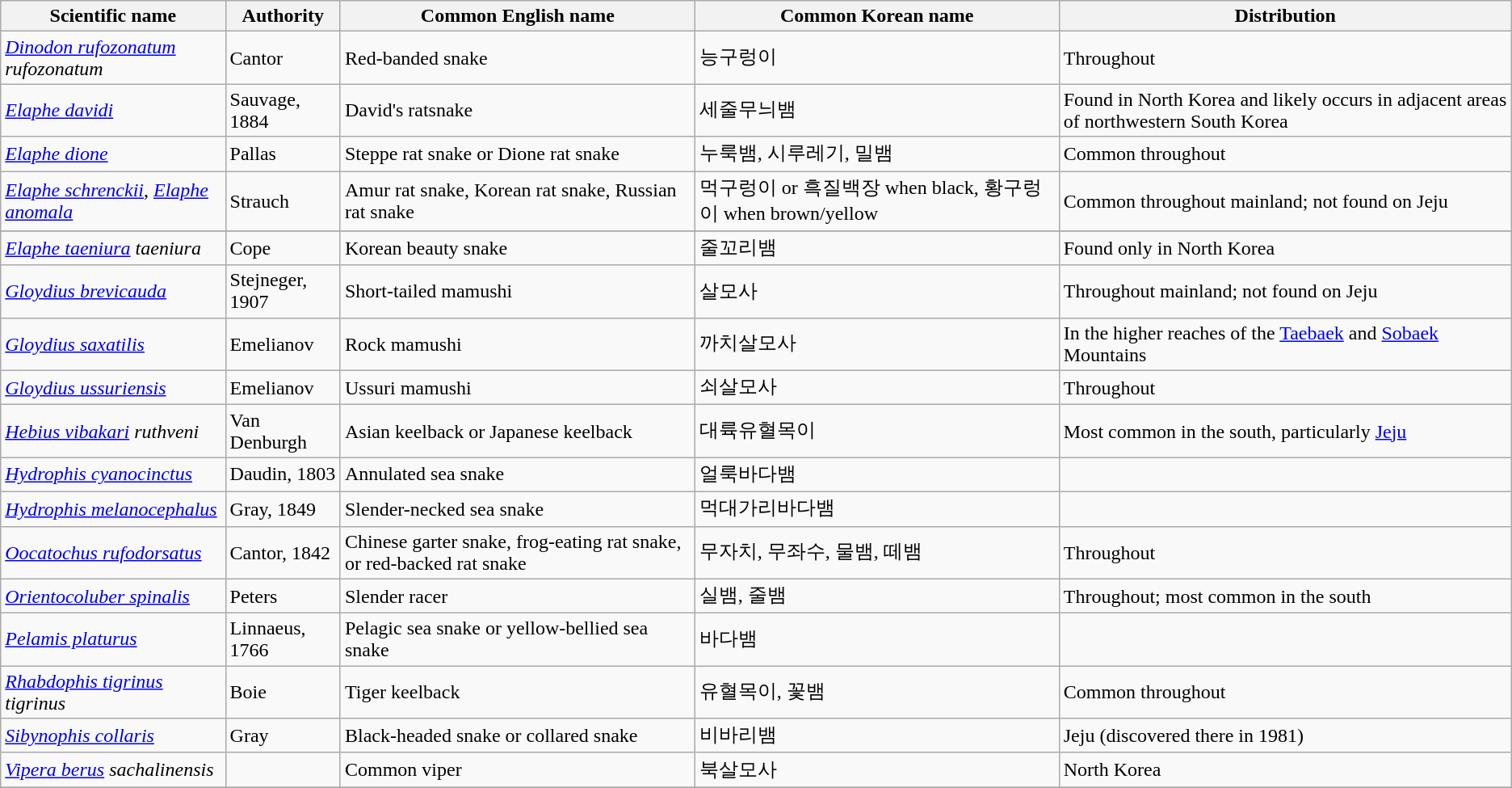<table class="wikitable">
<tr>
<th>Scientific name</th>
<th>Authority</th>
<th>Common English name</th>
<th>Common Korean name</th>
<th>Distribution</th>
</tr>
<tr>
<td><em><a href='#'>Dinodon rufozonatum</a> rufozonatum</em></td>
<td>Cantor</td>
<td>Red-banded snake</td>
<td>능구렁이</td>
<td>Throughout</td>
</tr>
<tr>
<td><em><a href='#'>Elaphe davidi</a></em></td>
<td>Sauvage, 1884</td>
<td>David's ratsnake</td>
<td>세줄무늬뱀</td>
<td>Found in North Korea and likely occurs in adjacent areas of northwestern South Korea</td>
</tr>
<tr>
<td><em><a href='#'>Elaphe dione</a></em></td>
<td>Pallas</td>
<td>Steppe rat snake or Dione rat snake</td>
<td>누룩뱀, 시루레기, 밀뱀</td>
<td>Common throughout</td>
</tr>
<tr>
<td><em><a href='#'>Elaphe schrenckii</a></em>, <em><a href='#'>Elaphe anomala</a></em></td>
<td>Strauch</td>
<td>Amur rat snake, Korean rat snake, Russian rat snake</td>
<td>먹구렁이 or 흑질백장 when black, 황구렁이 when brown/yellow</td>
<td>Common throughout mainland; not found on Jeju</td>
</tr>
<tr>
</tr>
<tr>
<td><em><a href='#'>Elaphe taeniura</a> taeniura</em></td>
<td>Cope</td>
<td>Korean beauty snake</td>
<td>줄꼬리뱀</td>
<td>Found only in North Korea</td>
</tr>
<tr>
<td><em><a href='#'>Gloydius brevicauda</a></em></td>
<td>Stejneger, 1907</td>
<td>Short-tailed mamushi</td>
<td>살모사</td>
<td>Throughout mainland; not found on Jeju</td>
</tr>
<tr>
<td><em><a href='#'>Gloydius saxatilis</a></em></td>
<td>Emelianov</td>
<td>Rock mamushi</td>
<td>까치살모사</td>
<td>In the higher reaches of the <a href='#'>Taebaek</a> and <a href='#'>Sobaek</a> Mountains</td>
</tr>
<tr>
<td><em><a href='#'>Gloydius ussuriensis</a></em></td>
<td>Emelianov</td>
<td>Ussuri mamushi</td>
<td>쇠살모사</td>
<td>Throughout</td>
</tr>
<tr>
<td><em><a href='#'>Hebius vibakari</a> ruthveni</em></td>
<td>Van Denburgh</td>
<td>Asian keelback or Japanese keelback</td>
<td>대륙유혈목이</td>
<td>Most common in the south, particularly <a href='#'>Jeju</a></td>
</tr>
<tr>
<td><em><a href='#'>Hydrophis cyanocinctus</a></em></td>
<td>Daudin, 1803</td>
<td>Annulated sea snake</td>
<td>얼룩바다뱀</td>
<td></td>
</tr>
<tr>
<td><em><a href='#'>Hydrophis melanocephalus</a></em></td>
<td>Gray, 1849</td>
<td>Slender-necked sea snake</td>
<td>먹대가리바다뱀</td>
<td></td>
</tr>
<tr>
<td><em><a href='#'>Oocatochus rufodorsatus</a></em></td>
<td>Cantor, 1842</td>
<td>Chinese garter snake, frog-eating rat snake, or red-backed rat snake</td>
<td>무자치, 무좌수, 물뱀, 떼뱀</td>
<td>Throughout</td>
</tr>
<tr>
<td><em><a href='#'>Orientocoluber spinalis</a></em></td>
<td>Peters</td>
<td>Slender racer</td>
<td>실뱀, 줄뱀</td>
<td>Throughout; most common in the south</td>
</tr>
<tr>
<td><em><a href='#'>Pelamis platurus</a></em></td>
<td>Linnaeus, 1766</td>
<td>Pelagic sea snake or yellow-bellied sea snake</td>
<td>바다뱀</td>
<td></td>
</tr>
<tr>
<td><em><a href='#'>Rhabdophis tigrinus</a> tigrinus</em></td>
<td>Boie</td>
<td>Tiger keelback</td>
<td>유혈목이, 꽃뱀</td>
<td>Common throughout</td>
</tr>
<tr>
<td><em><a href='#'>Sibynophis collaris</a></em></td>
<td>Gray</td>
<td>Black-headed snake or collared snake</td>
<td>비바리뱀</td>
<td>Jeju (discovered there in 1981)</td>
</tr>
<tr>
<td><em><a href='#'>Vipera berus</a> sachalinensis</em></td>
<td></td>
<td>Common viper</td>
<td>북살모사</td>
<td>North Korea</td>
</tr>
<tr>
</tr>
</table>
